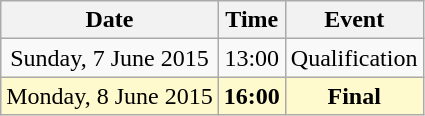<table class ="wikitable" style="text-align:center;">
<tr>
<th>Date</th>
<th>Time</th>
<th>Event</th>
</tr>
<tr>
<td>Sunday, 7 June 2015</td>
<td>13:00</td>
<td>Qualification</td>
</tr>
<tr style="background-color:lemonchiffon;">
<td>Monday, 8 June 2015</td>
<td><strong>16:00</strong></td>
<td><strong>Final</strong></td>
</tr>
</table>
